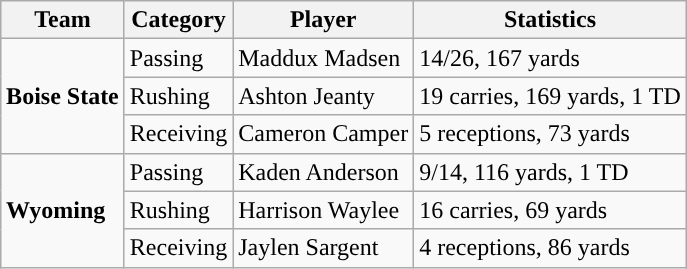<table class="wikitable" style="float: right;">
<tr>
<th>Team</th>
<th>Category</th>
<th>Player</th>
<th>Statistics</th>
</tr>
<tr>
<td rowspan=3><strong>Boise State</strong></td>
<td>Passing</td>
<td>Maddux Madsen</td>
<td>14/26, 167 yards</td>
</tr>
<tr>
<td>Rushing</td>
<td>Ashton Jeanty</td>
<td>19 carries, 169 yards, 1 TD</td>
</tr>
<tr>
<td>Receiving</td>
<td>Cameron Camper</td>
<td>5 receptions, 73 yards</td>
</tr>
<tr>
<td rowspan=3><strong>Wyoming</strong></td>
<td>Passing</td>
<td>Kaden Anderson</td>
<td>9/14, 116 yards, 1 TD</td>
</tr>
<tr>
<td>Rushing</td>
<td>Harrison Waylee</td>
<td>16 carries, 69 yards</td>
</tr>
<tr>
<td>Receiving</td>
<td>Jaylen Sargent</td>
<td>4 receptions, 86 yards</td>
</tr>
</table>
